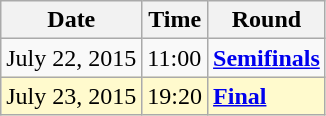<table class="wikitable">
<tr>
<th>Date</th>
<th>Time</th>
<th>Round</th>
</tr>
<tr>
<td>July 22, 2015</td>
<td>11:00</td>
<td><strong><a href='#'>Semifinals</a></strong></td>
</tr>
<tr style=background:lemonchiffon>
<td>July 23, 2015</td>
<td>19:20</td>
<td><strong><a href='#'>Final</a></strong></td>
</tr>
</table>
